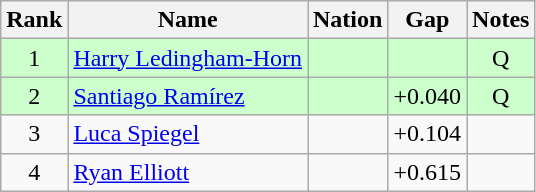<table class="wikitable sortable" style="text-align:center">
<tr>
<th>Rank</th>
<th>Name</th>
<th>Nation</th>
<th>Gap</th>
<th>Notes</th>
</tr>
<tr bgcolor=ccffcc>
<td>1</td>
<td align=left><a href='#'>Harry Ledingham-Horn</a></td>
<td align=left></td>
<td></td>
<td>Q</td>
</tr>
<tr bgcolor=ccffcc>
<td>2</td>
<td align=left><a href='#'>Santiago Ramírez</a></td>
<td align=left></td>
<td>+0.040</td>
<td>Q</td>
</tr>
<tr>
<td>3</td>
<td align=left><a href='#'>Luca Spiegel</a></td>
<td align=left></td>
<td>+0.104</td>
<td></td>
</tr>
<tr>
<td>4</td>
<td align=left><a href='#'>Ryan Elliott</a></td>
<td align=left></td>
<td>+0.615</td>
<td></td>
</tr>
</table>
